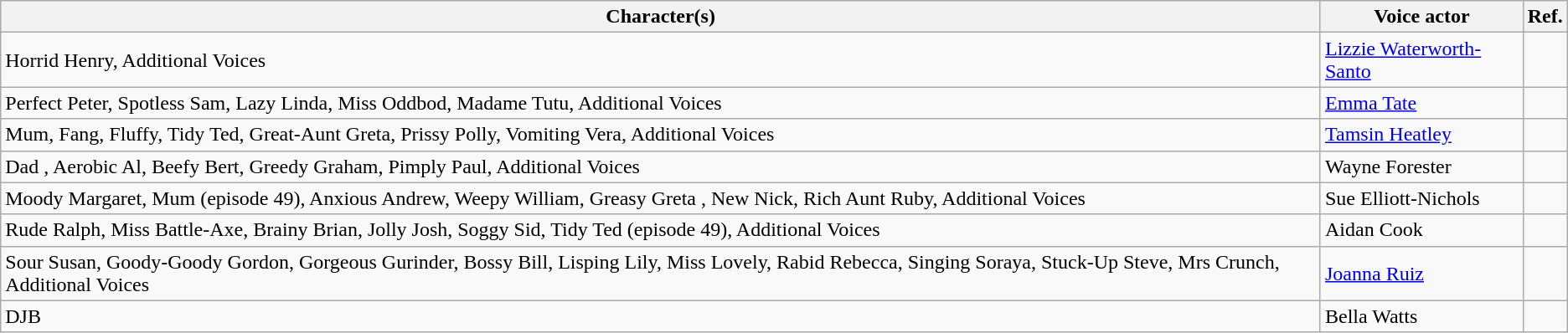<table class="wikitable">
<tr>
<th>Character(s)</th>
<th>Voice actor</th>
<th>Ref.</th>
</tr>
<tr>
<td>Horrid Henry, Additional Voices</td>
<td><a href='#'>Lizzie Waterworth-Santo</a></td>
<td></td>
</tr>
<tr>
<td>Perfect Peter, Spotless Sam, Lazy Linda, Miss Oddbod, Madame Tutu, Additional Voices</td>
<td><a href='#'>Emma Tate</a></td>
<td></td>
</tr>
<tr>
<td>Mum, Fang, Fluffy, Tidy Ted, Great-Aunt Greta, Prissy Polly, Vomiting Vera, Additional Voices</td>
<td><a href='#'>Tamsin Heatley</a></td>
<td></td>
</tr>
<tr>
<td>Dad , Aerobic Al, Beefy Bert, Greedy Graham, Pimply Paul, Additional Voices</td>
<td>Wayne Forester</td>
<td></td>
</tr>
<tr>
<td>Moody Margaret, Mum (episode 49), Anxious Andrew, Weepy William, Greasy Greta , New Nick, Rich Aunt Ruby, Additional Voices</td>
<td>Sue Elliott-Nichols</td>
<td></td>
</tr>
<tr>
<td>Rude Ralph, Miss Battle-Axe, Brainy Brian, Jolly Josh, Soggy Sid, Tidy Ted (episode 49), Additional Voices</td>
<td>Aidan Cook</td>
<td></td>
</tr>
<tr>
<td>Sour Susan, Goody-Goody Gordon, Gorgeous Gurinder, Bossy Bill, Lisping Lily, Miss Lovely, Rabid Rebecca, Singing Soraya, Stuck-Up Steve, Mrs Crunch, Additional Voices</td>
<td><a href='#'>Joanna Ruiz</a></td>
<td></td>
</tr>
<tr>
<td>DJB</td>
<td>Bella Watts</td>
<td></td>
</tr>
</table>
